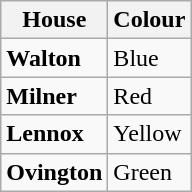<table class="wikitable">
<tr>
<th>House</th>
<th>Colour</th>
</tr>
<tr>
<td><strong>Walton</strong></td>
<td>Blue</td>
</tr>
<tr>
<td><strong>Milner</strong></td>
<td>Red</td>
</tr>
<tr>
<td><strong>Lennox</strong></td>
<td>Yellow</td>
</tr>
<tr>
<td><strong>Ovington</strong></td>
<td>Green</td>
</tr>
</table>
